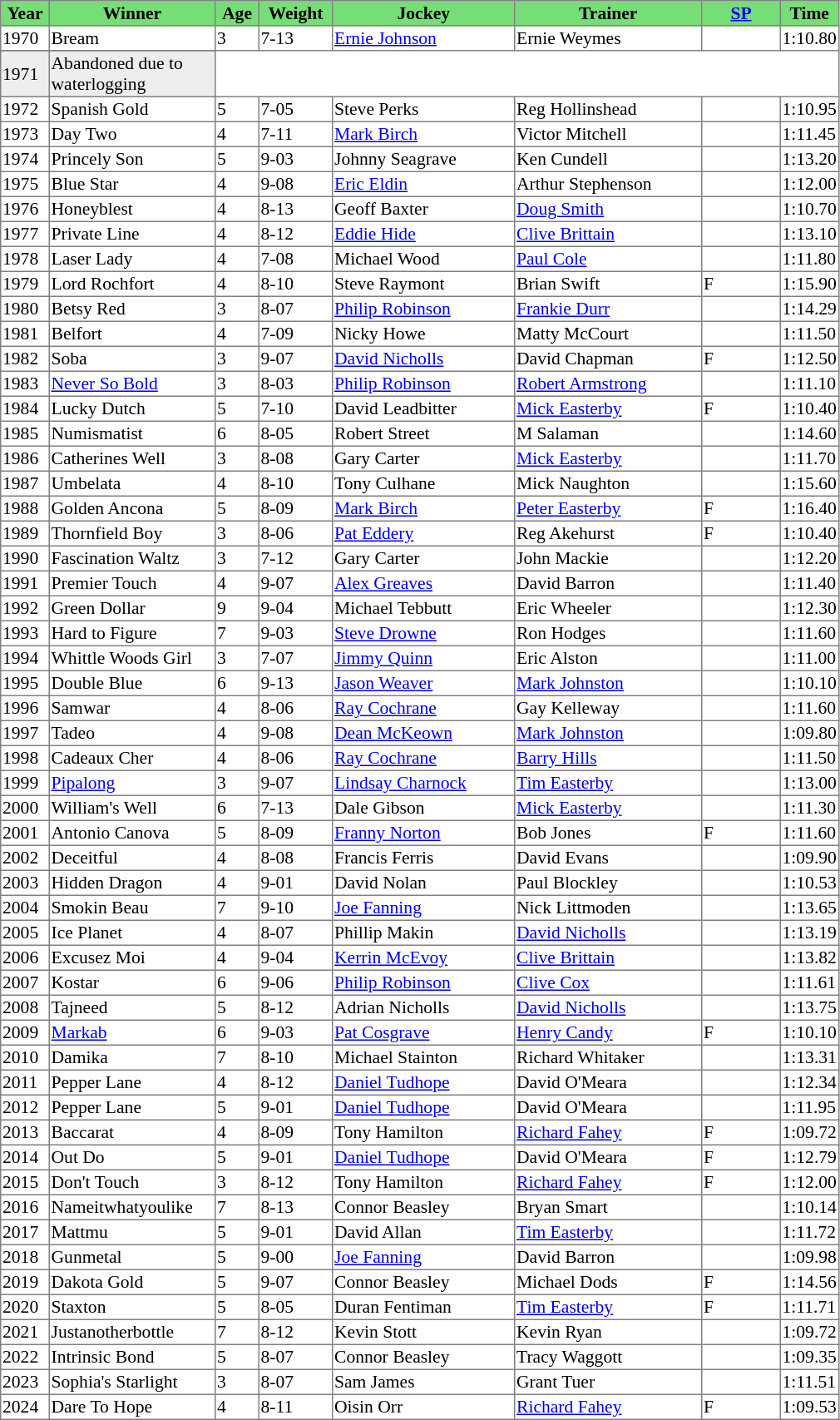<table class = "sortable" | border="1" style="border-collapse: collapse; font-size:90%">
<tr bgcolor="#77dd77" align="center">
<th width="36px"><strong>Year</strong><br></th>
<th width="130px"><strong>Winner</strong><br></th>
<th width="32px"><strong>Age</strong><br></th>
<th width="56px"><strong>Weight</strong><br></th>
<th width="143px"><strong>Jockey</strong><br></th>
<th width="147px"><strong>Trainer</strong><br></th>
<th width="60px"><strong><a href='#'>SP</a></strong><br></th>
<th><strong>Time</strong><br></th>
</tr>
<tr>
<td>1970</td>
<td>Bream</td>
<td>3</td>
<td>7-13</td>
<td><a href='#'>Ernie Johnson</a></td>
<td>Ernie Weymes</td>
<td></td>
<td>1:10.80</td>
</tr>
<tr>
</tr>
<tr bgcolor="#eeeeee">
<td>1971<td>Abandoned due to waterlogging</td></td>
</tr>
<tr>
<td>1972</td>
<td>Spanish Gold</td>
<td>5</td>
<td>7-05</td>
<td>Steve Perks</td>
<td>Reg Hollinshead</td>
<td></td>
<td>1:10.95</td>
</tr>
<tr>
<td>1973</td>
<td>Day Two</td>
<td>4</td>
<td>7-11</td>
<td><a href='#'>Mark Birch</a></td>
<td>Victor Mitchell</td>
<td></td>
<td>1:11.45</td>
</tr>
<tr>
<td>1974</td>
<td>Princely Son</td>
<td>5</td>
<td>9-03</td>
<td>Johnny Seagrave</td>
<td>Ken Cundell</td>
<td></td>
<td>1:13.20</td>
</tr>
<tr>
<td>1975</td>
<td>Blue Star</td>
<td>4</td>
<td>9-08</td>
<td><a href='#'>Eric Eldin</a></td>
<td>Arthur Stephenson</td>
<td></td>
<td>1:12.00</td>
</tr>
<tr>
<td>1976</td>
<td>Honeyblest</td>
<td>4</td>
<td>8-13</td>
<td>Geoff Baxter</td>
<td><a href='#'>Doug Smith</a></td>
<td></td>
<td>1:10.70</td>
</tr>
<tr>
<td>1977</td>
<td>Private Line</td>
<td>4</td>
<td>8-12</td>
<td><a href='#'>Eddie Hide</a></td>
<td><a href='#'>Clive Brittain</a></td>
<td></td>
<td>1:13.10</td>
</tr>
<tr>
<td>1978</td>
<td>Laser Lady</td>
<td>4</td>
<td>7-08</td>
<td>Michael Wood</td>
<td><a href='#'>Paul Cole</a></td>
<td></td>
<td>1:11.80</td>
</tr>
<tr>
<td>1979</td>
<td>Lord Rochfort</td>
<td>4</td>
<td>8-10</td>
<td>Steve Raymont</td>
<td>Brian Swift</td>
<td> F</td>
<td>1:15.90</td>
</tr>
<tr>
<td>1980</td>
<td>Betsy Red</td>
<td>3</td>
<td>8-07</td>
<td><a href='#'>Philip Robinson</a></td>
<td><a href='#'>Frankie Durr</a></td>
<td></td>
<td>1:14.29</td>
</tr>
<tr>
<td>1981</td>
<td>Belfort</td>
<td>4</td>
<td>7-09</td>
<td>Nicky Howe</td>
<td>Matty McCourt</td>
<td></td>
<td>1:11.50</td>
</tr>
<tr>
<td>1982</td>
<td>Soba</td>
<td>3</td>
<td>9-07</td>
<td><a href='#'>David Nicholls</a></td>
<td>David Chapman</td>
<td> F</td>
<td>1:12.50</td>
</tr>
<tr>
<td>1983</td>
<td><a href='#'>Never So Bold</a></td>
<td>3</td>
<td>8-03</td>
<td><a href='#'>Philip Robinson</a></td>
<td><a href='#'>Robert Armstrong</a></td>
<td></td>
<td>1:11.10</td>
</tr>
<tr>
<td>1984</td>
<td>Lucky Dutch</td>
<td>5</td>
<td>7-10</td>
<td>David Leadbitter</td>
<td><a href='#'>Mick Easterby</a></td>
<td> F</td>
<td>1:10.40</td>
</tr>
<tr>
<td>1985</td>
<td>Numismatist</td>
<td>6</td>
<td>8-05</td>
<td>Robert Street</td>
<td>M Salaman</td>
<td></td>
<td>1:14.60</td>
</tr>
<tr>
<td>1986</td>
<td>Catherines Well</td>
<td>3</td>
<td>8-08</td>
<td>Gary Carter</td>
<td><a href='#'>Mick Easterby</a></td>
<td></td>
<td>1:11.70</td>
</tr>
<tr>
<td>1987</td>
<td>Umbelata</td>
<td>4</td>
<td>8-10</td>
<td>Tony Culhane</td>
<td>Mick Naughton</td>
<td></td>
<td>1:15.60</td>
</tr>
<tr>
<td>1988</td>
<td>Golden Ancona</td>
<td>5</td>
<td>8-09</td>
<td><a href='#'>Mark Birch</a></td>
<td><a href='#'>Peter Easterby</a></td>
<td> F</td>
<td>1:16.40</td>
</tr>
<tr>
<td>1989</td>
<td>Thornfield Boy</td>
<td>3</td>
<td>8-06</td>
<td><a href='#'>Pat Eddery</a></td>
<td>Reg Akehurst</td>
<td> F</td>
<td>1:10.40</td>
</tr>
<tr>
<td>1990</td>
<td>Fascination Waltz</td>
<td>3</td>
<td>7-12</td>
<td>Gary Carter</td>
<td>John Mackie</td>
<td></td>
<td>1:12.20</td>
</tr>
<tr>
<td>1991</td>
<td>Premier Touch</td>
<td>4</td>
<td>9-07</td>
<td><a href='#'>Alex Greaves</a></td>
<td>David Barron</td>
<td></td>
<td>1:11.40</td>
</tr>
<tr>
<td>1992</td>
<td>Green Dollar</td>
<td>9</td>
<td>9-04</td>
<td>Michael Tebbutt</td>
<td>Eric Wheeler</td>
<td></td>
<td>1:12.30</td>
</tr>
<tr>
<td>1993</td>
<td>Hard to Figure</td>
<td>7</td>
<td>9-03</td>
<td><a href='#'>Steve Drowne</a></td>
<td>Ron Hodges</td>
<td></td>
<td>1:11.60</td>
</tr>
<tr>
<td>1994</td>
<td>Whittle Woods Girl</td>
<td>3</td>
<td>7-07</td>
<td><a href='#'>Jimmy Quinn</a></td>
<td>Eric Alston</td>
<td></td>
<td>1:11.00</td>
</tr>
<tr>
<td>1995</td>
<td>Double Blue</td>
<td>6</td>
<td>9-13</td>
<td><a href='#'>Jason Weaver</a></td>
<td><a href='#'>Mark Johnston</a></td>
<td></td>
<td>1:10.10</td>
</tr>
<tr>
<td>1996</td>
<td>Samwar</td>
<td>4</td>
<td>8-06</td>
<td><a href='#'>Ray Cochrane</a></td>
<td>Gay Kelleway</td>
<td></td>
<td>1:11.60</td>
</tr>
<tr>
<td>1997</td>
<td>Tadeo</td>
<td>4</td>
<td>9-08</td>
<td><a href='#'>Dean McKeown</a></td>
<td><a href='#'>Mark Johnston</a></td>
<td></td>
<td>1:09.80</td>
</tr>
<tr>
<td>1998</td>
<td>Cadeaux Cher</td>
<td>4</td>
<td>8-06</td>
<td><a href='#'>Ray Cochrane</a></td>
<td><a href='#'>Barry Hills</a></td>
<td></td>
<td>1:11.50</td>
</tr>
<tr>
<td>1999</td>
<td><a href='#'>Pipalong</a></td>
<td>3</td>
<td>9-07</td>
<td><a href='#'>Lindsay Charnock</a></td>
<td><a href='#'>Tim Easterby</a></td>
<td></td>
<td>1:13.00</td>
</tr>
<tr>
<td>2000</td>
<td>William's Well</td>
<td>6</td>
<td>7-13</td>
<td>Dale Gibson</td>
<td><a href='#'>Mick Easterby</a></td>
<td></td>
<td>1:11.30</td>
</tr>
<tr>
<td>2001</td>
<td>Antonio Canova</td>
<td>5</td>
<td>8-09</td>
<td><a href='#'>Franny Norton</a></td>
<td>Bob Jones</td>
<td> F</td>
<td>1:11.60</td>
</tr>
<tr>
<td>2002</td>
<td>Deceitful</td>
<td>4</td>
<td>8-08</td>
<td>Francis Ferris</td>
<td>David Evans</td>
<td></td>
<td>1:09.90</td>
</tr>
<tr>
<td>2003</td>
<td>Hidden Dragon</td>
<td>4</td>
<td>9-01</td>
<td>David Nolan</td>
<td>Paul Blockley</td>
<td></td>
<td>1:10.53</td>
</tr>
<tr>
<td>2004</td>
<td>Smokin Beau</td>
<td>7</td>
<td>9-10</td>
<td><a href='#'>Joe Fanning</a></td>
<td>Nick Littmoden</td>
<td></td>
<td>1:13.65</td>
</tr>
<tr>
<td>2005</td>
<td>Ice Planet</td>
<td>4</td>
<td>8-07</td>
<td>Phillip Makin</td>
<td><a href='#'>David Nicholls</a></td>
<td></td>
<td>1:13.19</td>
</tr>
<tr>
<td>2006</td>
<td>Excusez Moi</td>
<td>4</td>
<td>9-04</td>
<td><a href='#'>Kerrin McEvoy</a></td>
<td><a href='#'>Clive Brittain</a></td>
<td></td>
<td>1:13.82</td>
</tr>
<tr>
<td>2007</td>
<td>Kostar</td>
<td>6</td>
<td>9-06</td>
<td><a href='#'>Philip Robinson</a></td>
<td><a href='#'>Clive Cox</a></td>
<td></td>
<td>1:11.61</td>
</tr>
<tr>
<td>2008</td>
<td>Tajneed</td>
<td>5</td>
<td>8-12</td>
<td>Adrian Nicholls</td>
<td><a href='#'>David Nicholls</a></td>
<td></td>
<td>1:13.75</td>
</tr>
<tr>
<td>2009</td>
<td><a href='#'>Markab</a></td>
<td>6</td>
<td>9-03</td>
<td><a href='#'>Pat Cosgrave</a></td>
<td><a href='#'>Henry Candy</a></td>
<td> F</td>
<td>1:10.10</td>
</tr>
<tr>
<td>2010</td>
<td>Damika</td>
<td>7</td>
<td>8-10</td>
<td>Michael Stainton</td>
<td>Richard Whitaker</td>
<td></td>
<td>1:13.31</td>
</tr>
<tr>
<td>2011</td>
<td>Pepper Lane</td>
<td>4</td>
<td>8-12</td>
<td><a href='#'>Daniel Tudhope</a></td>
<td>David O'Meara</td>
<td></td>
<td>1:12.34</td>
</tr>
<tr>
<td>2012</td>
<td>Pepper Lane</td>
<td>5</td>
<td>9-01</td>
<td><a href='#'>Daniel Tudhope</a></td>
<td>David O'Meara</td>
<td></td>
<td>1:11.95</td>
</tr>
<tr>
<td>2013</td>
<td>Baccarat</td>
<td>4</td>
<td>8-09</td>
<td>Tony Hamilton</td>
<td><a href='#'>Richard Fahey</a></td>
<td> F</td>
<td>1:09.72</td>
</tr>
<tr>
<td>2014</td>
<td>Out Do</td>
<td>5</td>
<td>9-01</td>
<td><a href='#'>Daniel Tudhope</a></td>
<td>David O'Meara</td>
<td> F</td>
<td>1:12.79</td>
</tr>
<tr>
<td>2015</td>
<td>Don't Touch</td>
<td>3</td>
<td>8-12</td>
<td>Tony Hamilton</td>
<td><a href='#'>Richard Fahey</a></td>
<td> F</td>
<td>1:12.00</td>
</tr>
<tr>
<td>2016</td>
<td>Nameitwhatyoulike</td>
<td>7</td>
<td>8-13</td>
<td>Connor Beasley</td>
<td>Bryan Smart</td>
<td></td>
<td>1:10.14</td>
</tr>
<tr>
<td>2017</td>
<td>Mattmu</td>
<td>5</td>
<td>9-01</td>
<td>David Allan</td>
<td><a href='#'>Tim Easterby</a></td>
<td></td>
<td>1:11.72</td>
</tr>
<tr>
<td>2018</td>
<td>Gunmetal</td>
<td>5</td>
<td>9-00</td>
<td><a href='#'>Joe Fanning</a></td>
<td>David Barron</td>
<td></td>
<td>1:09.98</td>
</tr>
<tr>
<td>2019</td>
<td>Dakota Gold</td>
<td>5</td>
<td>9-07</td>
<td>Connor Beasley</td>
<td>Michael Dods</td>
<td> F</td>
<td>1:14.56</td>
</tr>
<tr>
<td>2020</td>
<td>Staxton</td>
<td>5</td>
<td>8-05</td>
<td>Duran Fentiman</td>
<td><a href='#'>Tim Easterby</a></td>
<td> F</td>
<td>1:11.71</td>
</tr>
<tr>
<td>2021</td>
<td>Justanotherbottle</td>
<td>7</td>
<td>8-12</td>
<td>Kevin Stott</td>
<td>Kevin Ryan</td>
<td></td>
<td>1:09.72</td>
</tr>
<tr>
<td>2022</td>
<td>Intrinsic Bond</td>
<td>5</td>
<td>8-07</td>
<td>Connor Beasley</td>
<td>Tracy Waggott</td>
<td></td>
<td>1:09.35</td>
</tr>
<tr>
<td>2023</td>
<td>Sophia's Starlight</td>
<td>3</td>
<td>8-07</td>
<td>Sam James</td>
<td>Grant Tuer</td>
<td></td>
<td>1:11.51</td>
</tr>
<tr>
<td>2024</td>
<td>Dare To Hope</td>
<td>4</td>
<td>8-11</td>
<td>Oisin Orr</td>
<td><a href='#'>Richard Fahey</a></td>
<td> F</td>
<td>1:09.53</td>
</tr>
</table>
